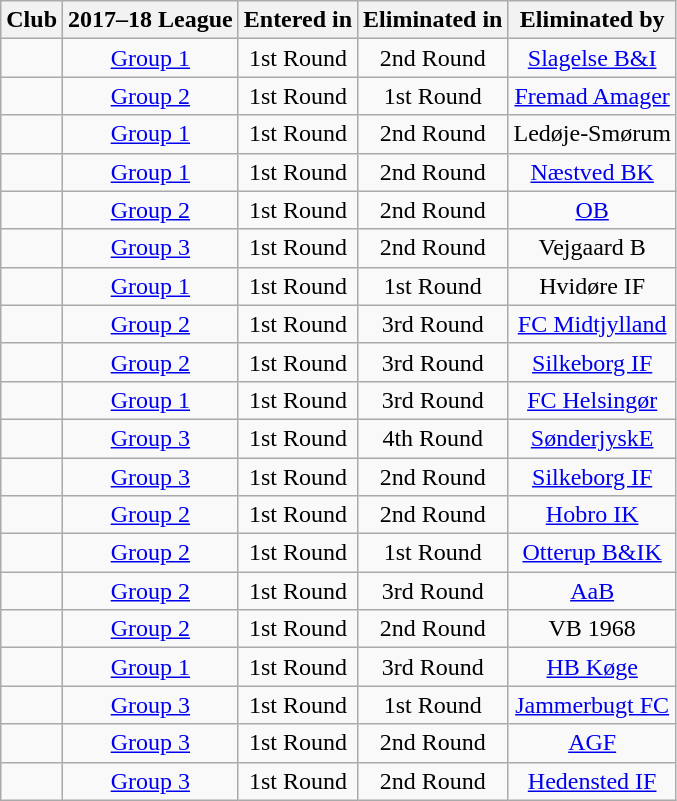<table class="wikitable sortable">
<tr>
<th>Club</th>
<th>2017–18 League</th>
<th>Entered in</th>
<th>Eliminated in</th>
<th>Eliminated by</th>
</tr>
<tr>
<td></td>
<td align="center"><a href='#'>Group 1</a></td>
<td align="center">1st Round</td>
<td align="center">2nd Round</td>
<td align="center"><a href='#'>Slagelse B&I</a></td>
</tr>
<tr>
<td></td>
<td align="center"><a href='#'>Group 2</a></td>
<td align="center">1st Round</td>
<td align="center">1st Round</td>
<td align="center"><a href='#'>Fremad Amager</a></td>
</tr>
<tr>
<td></td>
<td align="center"><a href='#'>Group 1</a></td>
<td align="center">1st Round</td>
<td align="center">2nd Round</td>
<td align="center">Ledøje-Smørum</td>
</tr>
<tr>
<td></td>
<td align="center"><a href='#'>Group 1</a></td>
<td align="center">1st Round</td>
<td align="center">2nd Round</td>
<td align="center"><a href='#'>Næstved BK</a></td>
</tr>
<tr>
<td></td>
<td align="center"><a href='#'>Group 2</a></td>
<td align="center">1st Round</td>
<td align="center">2nd Round</td>
<td align="center"><a href='#'>OB</a></td>
</tr>
<tr>
<td></td>
<td align="center"><a href='#'>Group 3</a></td>
<td align="center">1st Round</td>
<td align="center">2nd Round</td>
<td align="center">Vejgaard B</td>
</tr>
<tr>
<td></td>
<td align="center"><a href='#'>Group 1</a></td>
<td align="center">1st Round</td>
<td align="center">1st Round</td>
<td align="center">Hvidøre IF</td>
</tr>
<tr>
<td></td>
<td align="center"><a href='#'>Group 2</a></td>
<td align="center">1st Round</td>
<td align="center">3rd Round</td>
<td align="center"><a href='#'>FC Midtjylland</a></td>
</tr>
<tr>
<td></td>
<td align="center"><a href='#'>Group 2</a></td>
<td align="center">1st Round</td>
<td align="center">3rd Round</td>
<td align="center"><a href='#'>Silkeborg IF</a></td>
</tr>
<tr>
<td></td>
<td align="center"><a href='#'>Group 1</a></td>
<td align="center">1st Round</td>
<td align="center">3rd Round</td>
<td align="center"><a href='#'>FC Helsingør</a></td>
</tr>
<tr>
<td></td>
<td align="center"><a href='#'>Group 3</a></td>
<td align="center">1st Round</td>
<td align="center">4th Round</td>
<td align="center"><a href='#'>SønderjyskE</a></td>
</tr>
<tr>
<td></td>
<td align="center"><a href='#'>Group 3</a></td>
<td align="center">1st Round</td>
<td align="center">2nd Round</td>
<td align="center"><a href='#'>Silkeborg IF</a></td>
</tr>
<tr>
<td></td>
<td align="center"><a href='#'>Group 2</a></td>
<td align="center">1st Round</td>
<td align="center">2nd Round</td>
<td align="center"><a href='#'>Hobro IK</a></td>
</tr>
<tr>
<td></td>
<td align="center"><a href='#'>Group 2</a></td>
<td align="center">1st Round</td>
<td align="center">1st Round</td>
<td align="center"><a href='#'>Otterup B&IK</a></td>
</tr>
<tr>
<td></td>
<td align="center"><a href='#'>Group 2</a></td>
<td align="center">1st Round</td>
<td align="center">3rd Round</td>
<td align="center"><a href='#'>AaB</a></td>
</tr>
<tr>
<td></td>
<td align="center"><a href='#'>Group 2</a></td>
<td align="center">1st Round</td>
<td align="center">2nd Round</td>
<td align="center">VB 1968</td>
</tr>
<tr>
<td></td>
<td align="center"><a href='#'>Group 1</a></td>
<td align="center">1st Round</td>
<td align="center">3rd Round</td>
<td align="center"><a href='#'>HB Køge</a></td>
</tr>
<tr>
<td></td>
<td align="center"><a href='#'>Group 3</a></td>
<td align="center">1st Round</td>
<td align="center">1st Round</td>
<td align="center"><a href='#'>Jammerbugt FC</a></td>
</tr>
<tr>
<td></td>
<td align="center"><a href='#'>Group 3</a></td>
<td align="center">1st Round</td>
<td align="center">2nd Round</td>
<td align="center"><a href='#'>AGF</a></td>
</tr>
<tr>
<td></td>
<td align="center"><a href='#'>Group 3</a></td>
<td align="center">1st Round</td>
<td align="center">2nd Round</td>
<td align="center"><a href='#'>Hedensted IF</a></td>
</tr>
</table>
